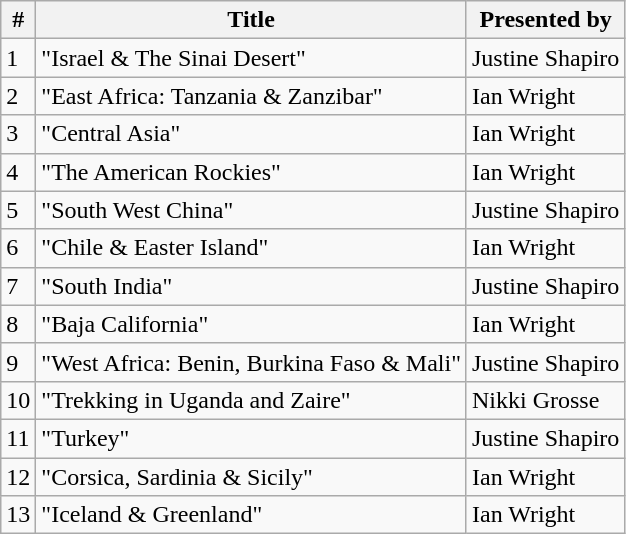<table class="wikitable">
<tr>
<th>#</th>
<th>Title</th>
<th>Presented by</th>
</tr>
<tr>
<td>1</td>
<td>"Israel & The Sinai Desert"</td>
<td>Justine Shapiro</td>
</tr>
<tr>
<td>2</td>
<td>"East Africa: Tanzania & Zanzibar"</td>
<td>Ian Wright</td>
</tr>
<tr>
<td>3</td>
<td>"Central Asia"</td>
<td>Ian Wright</td>
</tr>
<tr>
<td>4</td>
<td>"The American Rockies"</td>
<td>Ian Wright</td>
</tr>
<tr>
<td>5</td>
<td>"South West China"</td>
<td>Justine Shapiro</td>
</tr>
<tr>
<td>6</td>
<td>"Chile & Easter Island"</td>
<td>Ian Wright</td>
</tr>
<tr>
<td>7</td>
<td>"South India"</td>
<td>Justine Shapiro</td>
</tr>
<tr>
<td>8</td>
<td>"Baja California"</td>
<td>Ian Wright</td>
</tr>
<tr>
<td>9</td>
<td>"West Africa: Benin, Burkina Faso & Mali"</td>
<td>Justine Shapiro</td>
</tr>
<tr>
<td>10</td>
<td>"Trekking in Uganda and Zaire"</td>
<td>Nikki Grosse</td>
</tr>
<tr>
<td>11</td>
<td>"Turkey"</td>
<td>Justine Shapiro</td>
</tr>
<tr>
<td>12</td>
<td>"Corsica, Sardinia & Sicily"</td>
<td>Ian Wright</td>
</tr>
<tr>
<td>13</td>
<td>"Iceland & Greenland"</td>
<td>Ian Wright</td>
</tr>
</table>
